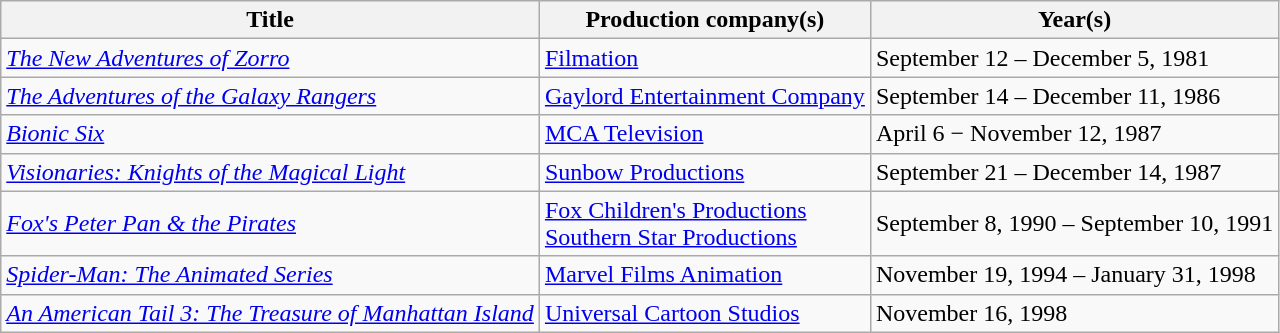<table class="wikitable sortable">
<tr>
<th>Title</th>
<th>Production company(s)</th>
<th>Year(s)</th>
</tr>
<tr>
<td><em><a href='#'>The New Adventures of Zorro</a></em></td>
<td><a href='#'>Filmation</a></td>
<td>September 12 – December 5, 1981</td>
</tr>
<tr>
<td><em><a href='#'>The Adventures of the Galaxy Rangers</a></em></td>
<td><a href='#'>Gaylord Entertainment Company</a></td>
<td>September 14 – December 11, 1986</td>
</tr>
<tr>
<td><em><a href='#'>Bionic Six</a></em></td>
<td><a href='#'>MCA Television</a></td>
<td>April 6 − November 12, 1987</td>
</tr>
<tr>
<td><em><a href='#'>Visionaries: Knights of the Magical Light</a></em></td>
<td><a href='#'>Sunbow Productions</a></td>
<td>September 21 – December 14, 1987</td>
</tr>
<tr>
<td><em><a href='#'>Fox's Peter Pan & the Pirates</a></em></td>
<td><a href='#'>Fox Children's Productions</a><br><a href='#'>Southern Star Productions</a></td>
<td>September 8, 1990 – September 10, 1991</td>
</tr>
<tr>
<td><em><a href='#'>Spider-Man: The Animated Series</a></em></td>
<td><a href='#'>Marvel Films Animation</a></td>
<td>November 19, 1994 – January 31, 1998</td>
</tr>
<tr>
<td><em><a href='#'>An American Tail 3: The Treasure of Manhattan Island</a></em></td>
<td><a href='#'>Universal Cartoon Studios</a></td>
<td>November 16, 1998</td>
</tr>
</table>
